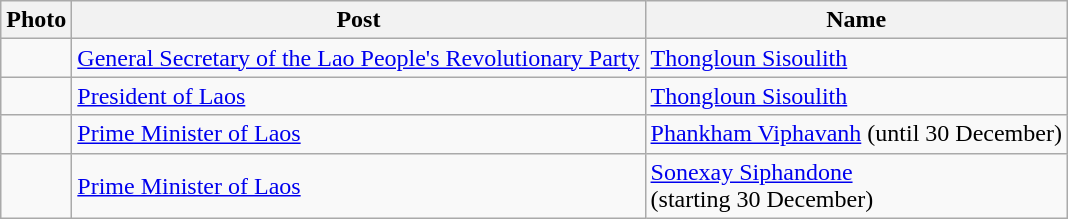<table class="wikitable">
<tr>
<th>Photo</th>
<th>Post</th>
<th>Name</th>
</tr>
<tr>
<td></td>
<td><a href='#'>General Secretary of the Lao People's Revolutionary Party</a></td>
<td><a href='#'>Thongloun Sisoulith</a></td>
</tr>
<tr>
<td></td>
<td><a href='#'>President of Laos</a></td>
<td><a href='#'>Thongloun Sisoulith</a></td>
</tr>
<tr>
<td></td>
<td><a href='#'>Prime Minister of Laos</a></td>
<td><a href='#'>Phankham Viphavanh</a> (until 30 December)</td>
</tr>
<tr>
<td></td>
<td><a href='#'>Prime Minister of Laos</a></td>
<td><a href='#'>Sonexay Siphandone</a><br>(starting 30 December)</td>
</tr>
</table>
